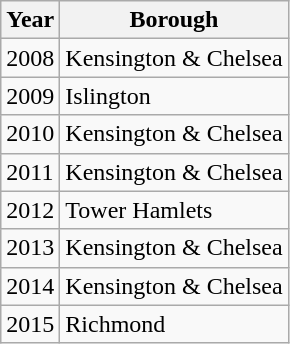<table class="wikitable">
<tr>
<th>Year</th>
<th>Borough</th>
</tr>
<tr>
<td>2008</td>
<td>Kensington & Chelsea</td>
</tr>
<tr>
<td>2009</td>
<td>Islington</td>
</tr>
<tr>
<td>2010</td>
<td>Kensington & Chelsea</td>
</tr>
<tr>
<td>2011</td>
<td>Kensington & Chelsea</td>
</tr>
<tr>
<td>2012</td>
<td>Tower Hamlets</td>
</tr>
<tr>
<td>2013</td>
<td>Kensington & Chelsea</td>
</tr>
<tr>
<td>2014</td>
<td>Kensington & Chelsea</td>
</tr>
<tr>
<td>2015</td>
<td>Richmond</td>
</tr>
</table>
